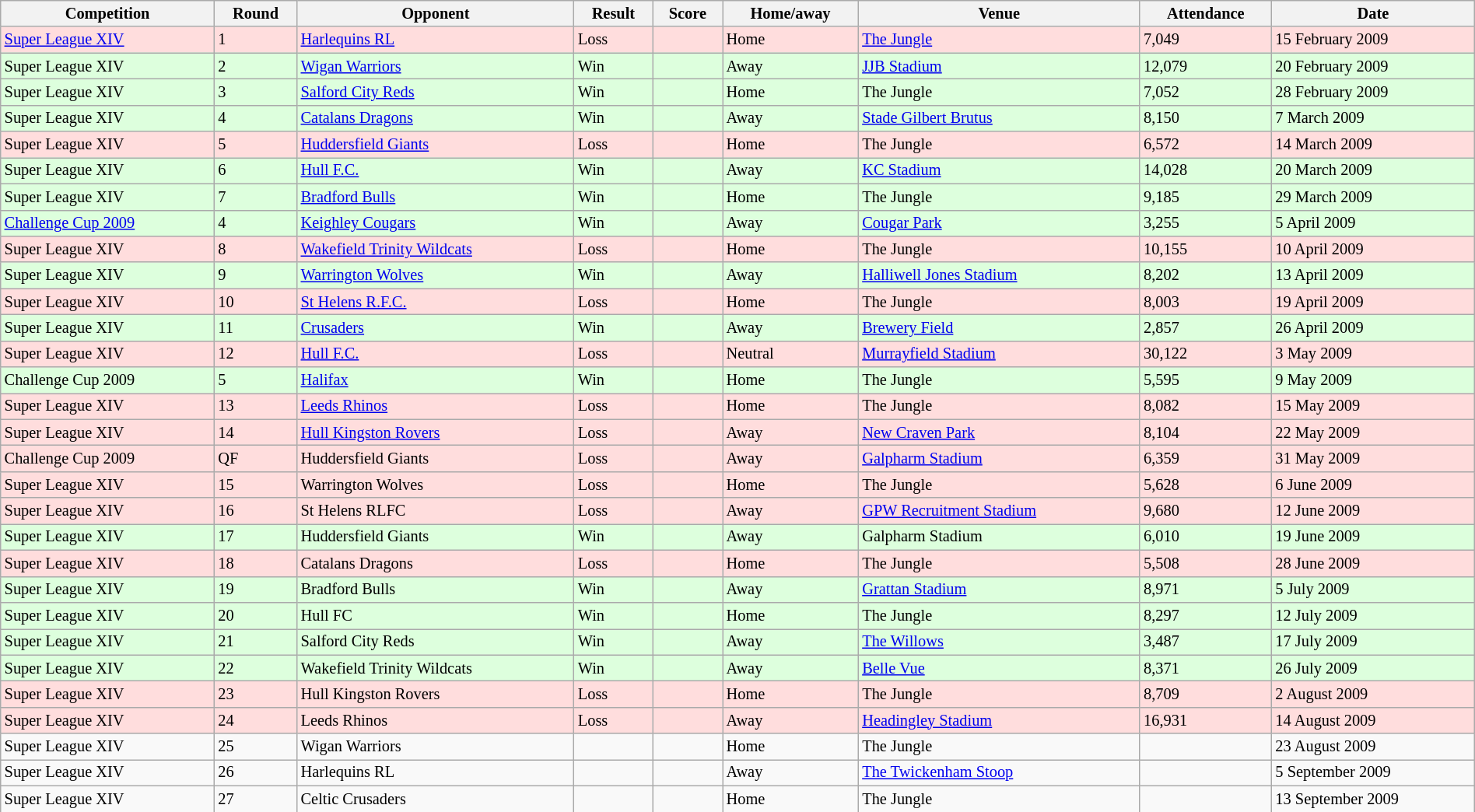<table class="wikitable"  style="font-size:85%; width:100%;">
<tr>
<th>Competition</th>
<th>Round</th>
<th>Opponent</th>
<th>Result</th>
<th>Score</th>
<th>Home/away</th>
<th>Venue</th>
<th>Attendance</th>
<th>Date</th>
</tr>
<tr style="background:#fdd;">
<td><a href='#'>Super League XIV</a></td>
<td>1</td>
<td> <a href='#'>Harlequins RL</a></td>
<td>Loss</td>
<td></td>
<td>Home</td>
<td><a href='#'>The Jungle</a></td>
<td>7,049</td>
<td>15 February 2009</td>
</tr>
<tr style="background:#dfd;">
<td>Super League XIV</td>
<td>2</td>
<td> <a href='#'>Wigan Warriors</a></td>
<td>Win</td>
<td></td>
<td>Away</td>
<td><a href='#'>JJB Stadium</a></td>
<td>12,079</td>
<td>20 February 2009</td>
</tr>
<tr style="background:#dfd;">
<td>Super League XIV</td>
<td>3</td>
<td> <a href='#'>Salford City Reds</a></td>
<td>Win</td>
<td></td>
<td>Home</td>
<td>The Jungle</td>
<td>7,052</td>
<td>28 February 2009</td>
</tr>
<tr style="background:#dfd;">
<td>Super League XIV</td>
<td>4</td>
<td> <a href='#'>Catalans Dragons</a></td>
<td>Win</td>
<td></td>
<td>Away</td>
<td><a href='#'>Stade Gilbert Brutus</a></td>
<td>8,150</td>
<td>7 March 2009</td>
</tr>
<tr style="background:#fdd;">
<td>Super League XIV</td>
<td>5</td>
<td> <a href='#'>Huddersfield Giants</a></td>
<td>Loss</td>
<td></td>
<td>Home</td>
<td>The Jungle</td>
<td>6,572</td>
<td>14 March 2009</td>
</tr>
<tr style="background:#dfd;">
<td>Super League XIV</td>
<td>6</td>
<td> <a href='#'>Hull F.C.</a></td>
<td>Win</td>
<td></td>
<td>Away</td>
<td><a href='#'>KC Stadium</a></td>
<td>14,028</td>
<td>20 March 2009</td>
</tr>
<tr style="background:#dfd;">
<td>Super League XIV</td>
<td>7</td>
<td> <a href='#'>Bradford Bulls</a></td>
<td>Win</td>
<td></td>
<td>Home</td>
<td>The Jungle</td>
<td>9,185</td>
<td>29 March 2009</td>
</tr>
<tr style="background:#dfd;">
<td><a href='#'>Challenge Cup 2009</a></td>
<td>4</td>
<td> <a href='#'>Keighley Cougars</a></td>
<td>Win</td>
<td></td>
<td>Away</td>
<td><a href='#'>Cougar Park</a></td>
<td>3,255</td>
<td>5 April 2009</td>
</tr>
<tr style="background:#fdd;">
<td>Super League XIV</td>
<td>8</td>
<td> <a href='#'>Wakefield Trinity Wildcats</a></td>
<td>Loss</td>
<td></td>
<td>Home</td>
<td>The Jungle</td>
<td>10,155</td>
<td>10 April 2009</td>
</tr>
<tr style="background:#dfd;">
<td>Super League XIV</td>
<td>9</td>
<td> <a href='#'>Warrington Wolves</a></td>
<td>Win</td>
<td></td>
<td>Away</td>
<td><a href='#'>Halliwell Jones Stadium</a></td>
<td>8,202</td>
<td>13 April 2009</td>
</tr>
<tr style="background:#fdd;">
<td>Super League XIV</td>
<td>10</td>
<td> <a href='#'>St Helens R.F.C.</a></td>
<td>Loss</td>
<td></td>
<td>Home</td>
<td>The Jungle</td>
<td>8,003</td>
<td>19 April 2009</td>
</tr>
<tr style="background:#dfd;">
<td>Super League XIV</td>
<td>11</td>
<td> <a href='#'>Crusaders</a></td>
<td>Win</td>
<td></td>
<td>Away</td>
<td><a href='#'>Brewery Field</a></td>
<td>2,857</td>
<td>26 April 2009</td>
</tr>
<tr style="background:#fdd;">
<td>Super League XIV</td>
<td>12</td>
<td> <a href='#'>Hull F.C.</a></td>
<td>Loss</td>
<td></td>
<td>Neutral</td>
<td><a href='#'>Murrayfield Stadium</a></td>
<td>30,122</td>
<td>3 May 2009</td>
</tr>
<tr style="background:#dfd;">
<td>Challenge Cup 2009</td>
<td>5</td>
<td> <a href='#'>Halifax</a></td>
<td>Win</td>
<td></td>
<td>Home</td>
<td>The Jungle</td>
<td>5,595</td>
<td>9 May 2009</td>
</tr>
<tr style="background:#fdd;">
<td>Super League XIV</td>
<td>13</td>
<td> <a href='#'>Leeds Rhinos</a></td>
<td>Loss</td>
<td></td>
<td>Home</td>
<td>The Jungle</td>
<td>8,082</td>
<td>15 May 2009</td>
</tr>
<tr style="background:#fdd;">
<td>Super League XIV</td>
<td>14</td>
<td> <a href='#'>Hull Kingston Rovers</a></td>
<td>Loss</td>
<td></td>
<td>Away</td>
<td><a href='#'>New Craven Park</a></td>
<td>8,104</td>
<td>22 May 2009</td>
</tr>
<tr style="background:#fdd;">
<td>Challenge Cup 2009</td>
<td>QF</td>
<td> Huddersfield Giants</td>
<td>Loss</td>
<td></td>
<td>Away</td>
<td><a href='#'>Galpharm Stadium</a></td>
<td>6,359</td>
<td>31 May 2009</td>
</tr>
<tr style="background:#fdd;">
<td>Super League XIV</td>
<td>15</td>
<td> Warrington Wolves</td>
<td>Loss</td>
<td></td>
<td>Home</td>
<td>The Jungle</td>
<td>5,628</td>
<td>6 June 2009</td>
</tr>
<tr style="background:#fdd;">
<td>Super League XIV</td>
<td>16</td>
<td> St Helens RLFC</td>
<td>Loss</td>
<td></td>
<td>Away</td>
<td><a href='#'>GPW Recruitment Stadium</a></td>
<td>9,680</td>
<td>12 June 2009</td>
</tr>
<tr style="background:#dfd;">
<td>Super League XIV</td>
<td>17</td>
<td> Huddersfield Giants</td>
<td>Win</td>
<td></td>
<td>Away</td>
<td>Galpharm Stadium</td>
<td>6,010</td>
<td>19 June 2009</td>
</tr>
<tr style="background:#fdd;">
<td>Super League XIV</td>
<td>18</td>
<td> Catalans Dragons</td>
<td>Loss</td>
<td></td>
<td>Home</td>
<td>The Jungle</td>
<td>5,508</td>
<td>28 June 2009</td>
</tr>
<tr style="background:#dfd;">
<td>Super League XIV</td>
<td>19</td>
<td> Bradford Bulls</td>
<td>Win</td>
<td></td>
<td>Away</td>
<td><a href='#'>Grattan Stadium</a></td>
<td>8,971</td>
<td>5 July 2009</td>
</tr>
<tr style="background:#dfd;">
<td>Super League XIV</td>
<td>20</td>
<td> Hull FC</td>
<td>Win</td>
<td></td>
<td>Home</td>
<td>The Jungle</td>
<td>8,297</td>
<td>12 July 2009</td>
</tr>
<tr style="background:#dfd;">
<td>Super League XIV</td>
<td>21</td>
<td> Salford City Reds</td>
<td>Win</td>
<td></td>
<td>Away</td>
<td><a href='#'>The Willows</a></td>
<td>3,487</td>
<td>17 July 2009</td>
</tr>
<tr style="background:#dfd;">
<td>Super League XIV</td>
<td>22</td>
<td> Wakefield Trinity Wildcats</td>
<td>Win</td>
<td></td>
<td>Away</td>
<td><a href='#'>Belle Vue</a></td>
<td>8,371</td>
<td>26 July 2009</td>
</tr>
<tr style="background:#fdd;">
<td>Super League XIV</td>
<td>23</td>
<td> Hull Kingston Rovers</td>
<td>Loss</td>
<td></td>
<td>Home</td>
<td>The Jungle</td>
<td>8,709</td>
<td>2 August 2009</td>
</tr>
<tr style="background:#fdd;">
<td>Super League XIV</td>
<td>24</td>
<td> Leeds Rhinos</td>
<td>Loss</td>
<td></td>
<td>Away</td>
<td><a href='#'>Headingley Stadium</a></td>
<td>16,931</td>
<td>14 August 2009</td>
</tr>
<tr>
<td>Super League XIV</td>
<td>25</td>
<td> Wigan Warriors</td>
<td></td>
<td></td>
<td>Home</td>
<td>The Jungle</td>
<td></td>
<td>23 August 2009</td>
</tr>
<tr>
<td>Super League XIV</td>
<td>26</td>
<td> Harlequins RL</td>
<td></td>
<td></td>
<td>Away</td>
<td><a href='#'>The Twickenham Stoop</a></td>
<td></td>
<td>5 September 2009</td>
</tr>
<tr>
<td>Super League XIV</td>
<td>27</td>
<td> Celtic Crusaders</td>
<td></td>
<td></td>
<td>Home</td>
<td>The Jungle</td>
<td></td>
<td>13 September 2009</td>
</tr>
</table>
